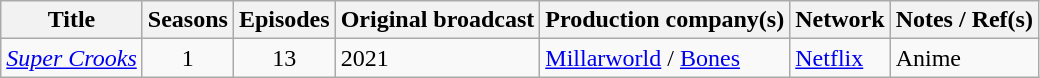<table class="wikitable plainrowheaders" style="text-align: left">
<tr>
<th>Title</th>
<th>Seasons</th>
<th>Episodes</th>
<th>Original broadcast</th>
<th>Production company(s)</th>
<th>Network</th>
<th>Notes / Ref(s)</th>
</tr>
<tr>
<td><em><a href='#'>Super Crooks</a></em></td>
<td align="center">1</td>
<td align="center">13</td>
<td>2021</td>
<td><a href='#'>Millarworld</a> / <a href='#'>Bones</a></td>
<td><a href='#'>Netflix</a></td>
<td>Anime</td>
</tr>
</table>
